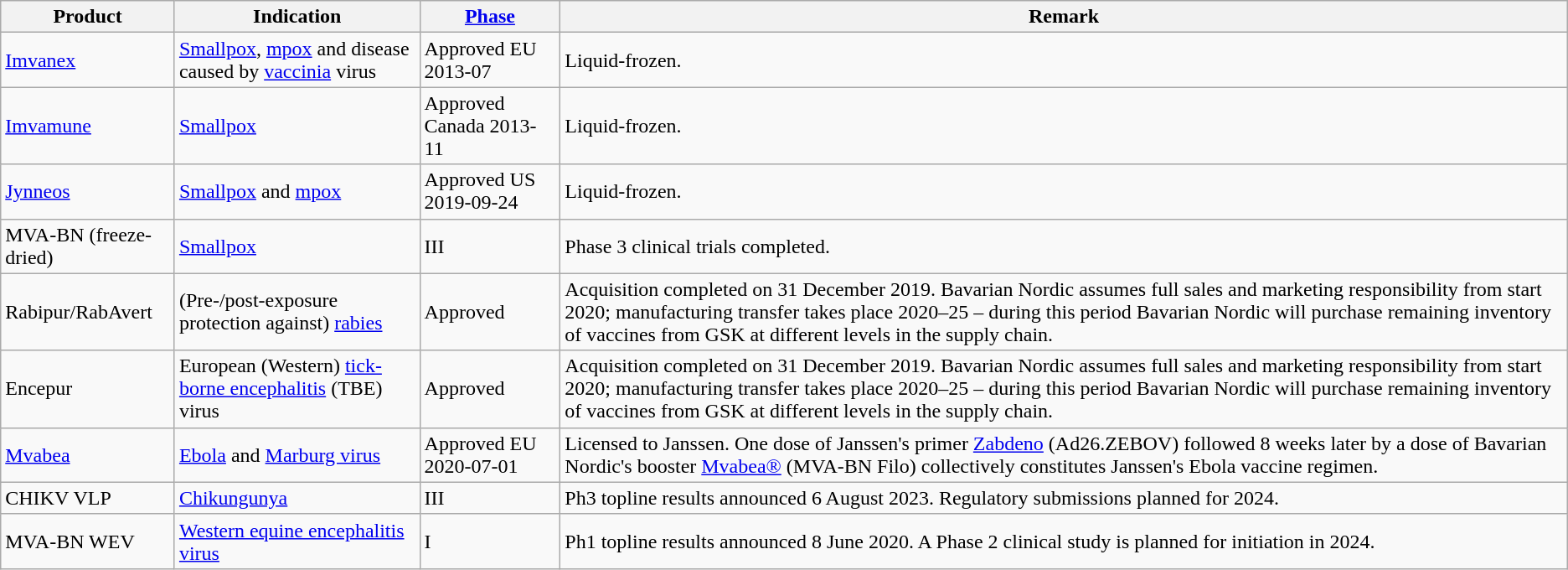<table class="wikitable">
<tr>
<th>Product</th>
<th>Indication</th>
<th><a href='#'>Phase</a></th>
<th>Remark</th>
</tr>
<tr>
<td><a href='#'>Imvanex</a></td>
<td><a href='#'>Smallpox</a>, <a href='#'>mpox</a> and disease caused by <a href='#'>vaccinia</a> virus</td>
<td>Approved EU 2013-07</td>
<td>Liquid-frozen.</td>
</tr>
<tr>
<td><a href='#'>Imvamune</a></td>
<td><a href='#'>Smallpox</a></td>
<td>Approved Canada 2013-11</td>
<td>Liquid-frozen.</td>
</tr>
<tr>
<td><a href='#'>Jynneos</a></td>
<td><a href='#'>Smallpox</a> and <a href='#'>mpox</a></td>
<td>Approved US 2019-09-24</td>
<td>Liquid-frozen.</td>
</tr>
<tr>
<td>MVA-BN (freeze-dried)</td>
<td><a href='#'>Smallpox</a></td>
<td>III</td>
<td>Phase 3 clinical trials completed.</td>
</tr>
<tr>
<td>Rabipur/RabAvert</td>
<td>(Pre-/post-exposure protection against) <a href='#'>rabies</a></td>
<td>Approved</td>
<td>Acquisition completed on 31 December 2019. Bavarian Nordic assumes full sales and marketing responsibility from start 2020; manufacturing transfer takes place 2020–25 – during this period Bavarian Nordic will purchase remaining inventory of vaccines from GSK at different levels in the supply chain.</td>
</tr>
<tr>
<td>Encepur</td>
<td>European (Western) <a href='#'>tick-borne encephalitis</a> (TBE) virus</td>
<td>Approved</td>
<td>Acquisition completed on 31 December 2019. Bavarian Nordic assumes full sales and marketing responsibility from start 2020; manufacturing transfer takes place 2020–25 – during this period Bavarian Nordic will purchase remaining inventory of vaccines from GSK at different levels in the supply chain.</td>
</tr>
<tr>
<td><a href='#'>Mvabea</a></td>
<td><a href='#'>Ebola</a> and <a href='#'>Marburg virus</a></td>
<td>Approved EU 2020-07-01</td>
<td>Licensed to Janssen. One dose of Janssen's primer <a href='#'>Zabdeno</a> (Ad26.ZEBOV) followed 8 weeks later by a dose of Bavarian Nordic's booster <a href='#'>Mvabea®</a> (MVA-BN Filo) collectively constitutes Janssen's Ebola vaccine regimen.</td>
</tr>
<tr>
<td>CHIKV VLP</td>
<td><a href='#'>Chikungunya</a></td>
<td>III</td>
<td>Ph3 topline results announced 6 August 2023. Regulatory submissions planned for 2024.</td>
</tr>
<tr>
<td>MVA-BN WEV</td>
<td><a href='#'>Western equine encephalitis virus</a></td>
<td>I</td>
<td>Ph1 topline results announced 8 June 2020. A Phase 2 clinical study is planned for initiation in 2024.</td>
</tr>
</table>
